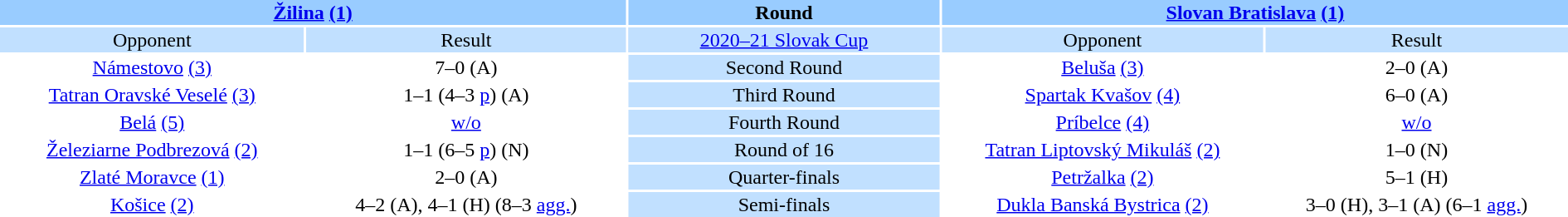<table width="100%" style="text-align:center">
<tr valign=top bgcolor=#99ccff>
<th colspan=2 style="width:40%"><a href='#'>Žilina</a> <a href='#'>(1)</a></th>
<th><strong>Round</strong></th>
<th colspan=2 style="width:40%"><a href='#'>Slovan Bratislava</a> <a href='#'>(1)</a></th>
</tr>
<tr valign=top bgcolor=#c1e0ff>
<td>Opponent</td>
<td>Result</td>
<td bgcolor=#c1e0ff><a href='#'>2020–21 Slovak Cup</a></td>
<td>Opponent</td>
<td>Result</td>
</tr>
<tr>
<td><a href='#'>Námestovo</a> <a href='#'>(3)</a></td>
<td>7–0 (A)</td>
<td bgcolor=#c1e0ff>Second Round</td>
<td><a href='#'>Beluša</a> <a href='#'>(3)</a></td>
<td>2–0 (A)</td>
</tr>
<tr>
<td><a href='#'>Tatran Oravské Veselé</a> <a href='#'>(3)</a></td>
<td>1–1 (4–3 <a href='#'>p</a>) (A)</td>
<td bgcolor=#c1e0ff>Third Round</td>
<td><a href='#'>Spartak Kvašov</a> <a href='#'>(4)</a></td>
<td>6–0 (A)</td>
</tr>
<tr>
<td><a href='#'>Belá</a> <a href='#'>(5)</a></td>
<td><a href='#'>w/o</a></td>
<td bgcolor=#c1e0ff>Fourth Round</td>
<td><a href='#'>Príbelce</a> <a href='#'>(4)</a></td>
<td><a href='#'>w/o</a></td>
</tr>
<tr>
<td><a href='#'>Železiarne Podbrezová</a> <a href='#'>(2)</a></td>
<td>1–1 (6–5 <a href='#'>p</a>) (N)</td>
<td bgcolor=#c1e0ff>Round of 16</td>
<td><a href='#'>Tatran Liptovský Mikuláš</a> <a href='#'>(2)</a></td>
<td>1–0 (N)</td>
</tr>
<tr>
<td><a href='#'>Zlaté Moravce</a> <a href='#'>(1)</a></td>
<td>2–0 (A)</td>
<td bgcolor=#c1e0ff>Quarter-finals</td>
<td><a href='#'>Petržalka</a> <a href='#'>(2)</a></td>
<td>5–1 (H)</td>
</tr>
<tr>
<td><a href='#'>Košice</a> <a href='#'>(2)</a></td>
<td>4–2 (A), 4–1 (H) (8–3 <a href='#'>agg.</a>)</td>
<td bgcolor=#c1e0ff>Semi-finals</td>
<td><a href='#'>Dukla Banská Bystrica</a> <a href='#'>(2)</a></td>
<td>3–0 (H), 3–1 (A) (6–1 <a href='#'>agg.</a>)</td>
</tr>
</table>
